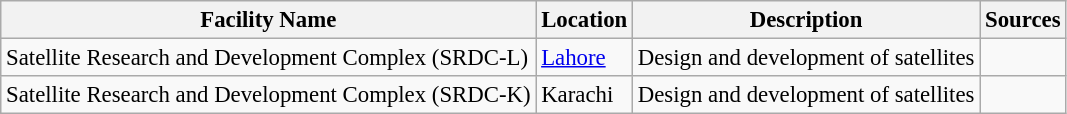<table class="wikitable" style="font-size: 95%;">
<tr>
<th>Facility Name</th>
<th>Location</th>
<th>Description</th>
<th>Sources</th>
</tr>
<tr>
<td>Satellite Research and Development Complex (SRDC-L)</td>
<td><a href='#'>Lahore</a></td>
<td>Design and development of satellites</td>
<td></td>
</tr>
<tr>
<td>Satellite Research and Development Complex (SRDC-K)</td>
<td>Karachi</td>
<td>Design and development of satellites</td>
<td></td>
</tr>
</table>
